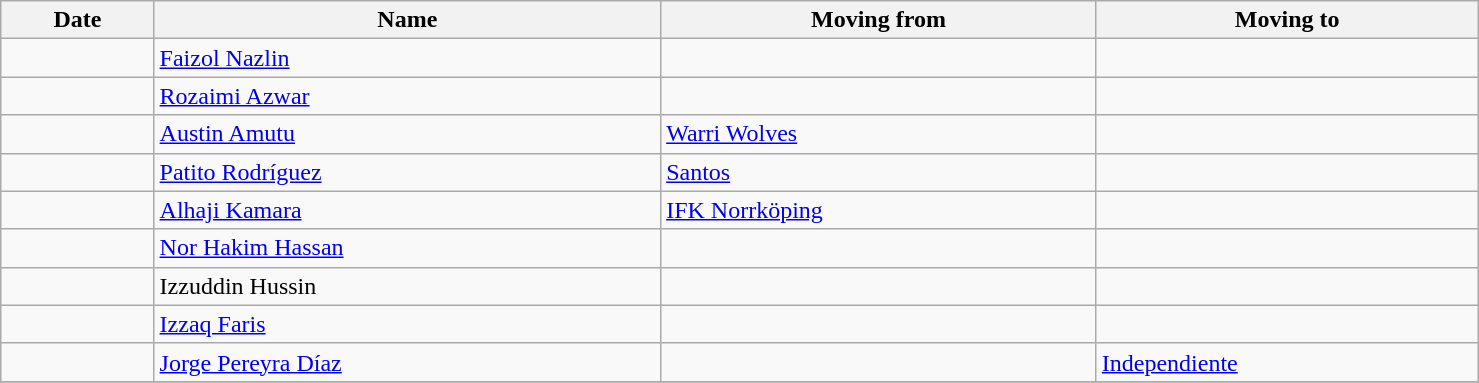<table class="wikitable sortable" style="width:78%; text-align:center; text-align:left;">
<tr>
<th>Date</th>
<th>Name</th>
<th>Moving from</th>
<th>Moving to</th>
</tr>
<tr>
<td></td>
<td> <a href='#'>Faizol Nazlin</a></td>
<td></td>
<td></td>
</tr>
<tr>
<td></td>
<td> <a href='#'>Rozaimi Azwar</a></td>
<td></td>
<td></td>
</tr>
<tr>
<td></td>
<td> <a href='#'>Austin Amutu</a></td>
<td> <a href='#'>Warri Wolves</a></td>
<td></td>
</tr>
<tr>
<td></td>
<td> <a href='#'>Patito Rodríguez</a></td>
<td> <a href='#'>Santos</a></td>
<td></td>
</tr>
<tr>
<td></td>
<td> <a href='#'>Alhaji Kamara</a></td>
<td> <a href='#'>IFK Norrköping</a></td>
<td></td>
</tr>
<tr>
<td></td>
<td> <a href='#'>Nor Hakim Hassan</a></td>
<td></td>
<td></td>
</tr>
<tr>
<td></td>
<td> Izzuddin Hussin</td>
<td></td>
<td></td>
</tr>
<tr>
<td></td>
<td> <a href='#'>Izzaq Faris</a></td>
<td></td>
<td></td>
</tr>
<tr>
<td></td>
<td> <a href='#'>Jorge Pereyra Díaz</a></td>
<td></td>
<td> <a href='#'>Independiente</a></td>
</tr>
<tr>
</tr>
</table>
